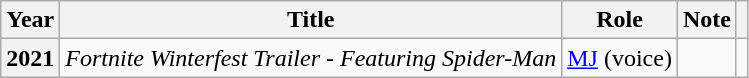<table class="wikitable plainrowheaders unsortable">
<tr>
<th scope="col">Year</th>
<th scope="col">Title</th>
<th scope="col">Role</th>
<th scope="col">Note</th>
<th scope="col"></th>
</tr>
<tr>
<th scope="row">2021</th>
<td><em>Fortnite Winterfest Trailer - Featuring Spider-Man</em></td>
<td><a href='#'>MJ</a> (voice)</td>
<td></td>
<td style="text-align:center;"></td>
</tr>
</table>
